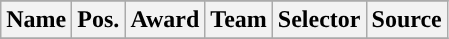<table class="wikitable sortable" style="text-align: center">
<tr>
</tr>
<tr>
<th>Name</th>
<th>Pos.</th>
<th>Award</th>
<th>Team</th>
<th>Selector</th>
<th>Source</th>
</tr>
<tr>
</tr>
</table>
